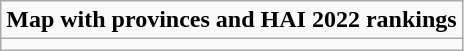<table role= "presentation" class="wikitable mw-collapsible mw-collapsed">
<tr>
<td><strong>Map with provinces and HAI 2022 rankings</strong></td>
</tr>
<tr>
<td></td>
</tr>
</table>
